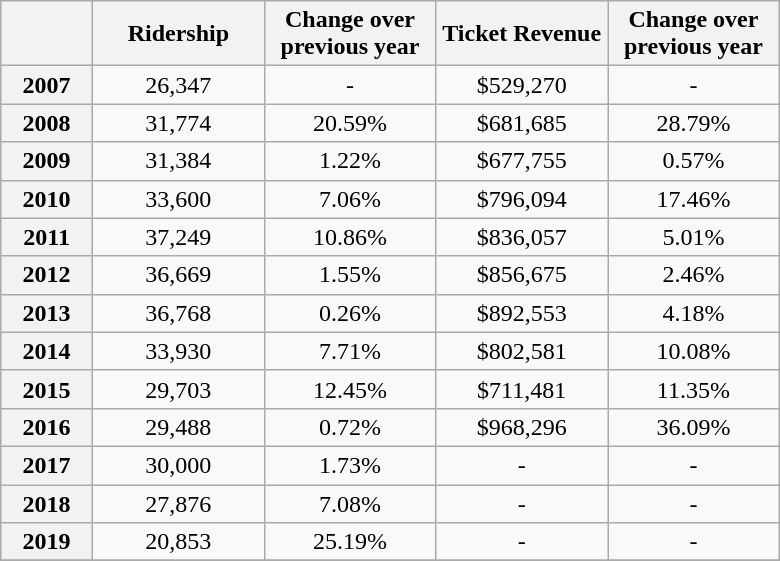<table class="wikitable"  style="text-align:center; width:520px; margin:auto;">
<tr>
<th style="width:50px"></th>
<th style="width:100px">Ridership</th>
<th style="width:100px">Change over previous year</th>
<th style="width:100px">Ticket Revenue</th>
<th style="width:100px">Change over previous year</th>
</tr>
<tr>
<th>2007</th>
<td>26,347</td>
<td>-</td>
<td>$529,270</td>
<td>-</td>
</tr>
<tr>
<th>2008</th>
<td>31,774</td>
<td>20.59%</td>
<td>$681,685</td>
<td>28.79%</td>
</tr>
<tr>
<th>2009</th>
<td>31,384</td>
<td>1.22%</td>
<td>$677,755</td>
<td>0.57%</td>
</tr>
<tr>
<th>2010</th>
<td>33,600</td>
<td>7.06%</td>
<td>$796,094</td>
<td>17.46%</td>
</tr>
<tr>
<th>2011</th>
<td>37,249</td>
<td>10.86%</td>
<td>$836,057</td>
<td>5.01%</td>
</tr>
<tr>
<th>2012</th>
<td>36,669</td>
<td>1.55%</td>
<td>$856,675</td>
<td>2.46%</td>
</tr>
<tr>
<th>2013</th>
<td>36,768</td>
<td>0.26%</td>
<td>$892,553</td>
<td>4.18%</td>
</tr>
<tr>
<th>2014</th>
<td>33,930</td>
<td>7.71%</td>
<td>$802,581</td>
<td>10.08%</td>
</tr>
<tr>
<th>2015</th>
<td>29,703</td>
<td>12.45%</td>
<td>$711,481</td>
<td>11.35%</td>
</tr>
<tr>
<th>2016</th>
<td>29,488</td>
<td>0.72%</td>
<td>$968,296</td>
<td>36.09%</td>
</tr>
<tr>
<th>2017</th>
<td>30,000</td>
<td>1.73%</td>
<td>-</td>
<td>-</td>
</tr>
<tr>
<th>2018</th>
<td>27,876</td>
<td>7.08%</td>
<td>-</td>
<td>-</td>
</tr>
<tr>
<th>2019</th>
<td>20,853</td>
<td>25.19%</td>
<td>-</td>
<td>-</td>
</tr>
<tr>
</tr>
</table>
